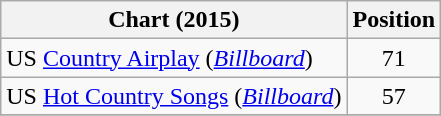<table class="wikitable sortable">
<tr>
<th scope="col">Chart (2015)</th>
<th scope="col">Position</th>
</tr>
<tr>
<td>US <a href='#'>Country Airplay</a> (<em><a href='#'>Billboard</a></em>)</td>
<td align="center">71</td>
</tr>
<tr>
<td>US <a href='#'>Hot Country Songs</a> (<em><a href='#'>Billboard</a></em>)</td>
<td align="center">57</td>
</tr>
<tr>
</tr>
</table>
